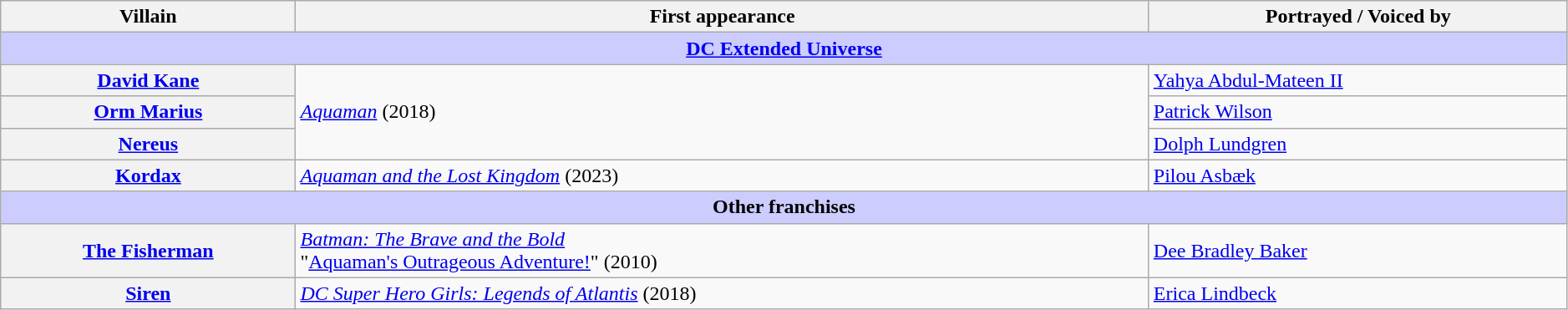<table class="wikitable plainrowheaders sortable defaultcenter" style="width: 99%;">
<tr>
<th scope="col">Villain</th>
<th scope="col">First appearance</th>
<th scope="col">Portrayed / Voiced by<br></th>
</tr>
<tr>
<th colspan="4" style="background-color: #ccccff;"><a href='#'>DC Extended Universe</a></th>
</tr>
<tr>
<th><a href='#'>David Kane<br></a></th>
<td rowspan="3"><em><a href='#'>Aquaman</a></em> (2018)</td>
<td><a href='#'>Yahya Abdul-Mateen II</a></td>
</tr>
<tr>
<th><a href='#'>Orm Marius<br></a></th>
<td><a href='#'>Patrick Wilson</a></td>
</tr>
<tr>
<th><a href='#'>Nereus</a></th>
<td><a href='#'>Dolph Lundgren</a></td>
</tr>
<tr>
<th><a href='#'>Kordax</a></th>
<td><em><a href='#'>Aquaman and the Lost Kingdom</a></em> (2023)</td>
<td><a href='#'>Pilou Asbæk</a></td>
</tr>
<tr>
<th colspan="4" style="background-color: #ccccff;">Other franchises</th>
</tr>
<tr>
<th><a href='#'>The Fisherman</a></th>
<td><em><a href='#'>Batman: The Brave and the Bold</a></em><br>"<a href='#'>Aquaman's Outrageous Adventure!</a>" (2010)</td>
<td><a href='#'>Dee Bradley Baker</a></td>
</tr>
<tr>
<th><a href='#'>Siren</a></th>
<td><em><a href='#'>DC Super Hero Girls: Legends of Atlantis</a></em> (2018)</td>
<td><a href='#'>Erica Lindbeck</a></td>
</tr>
</table>
